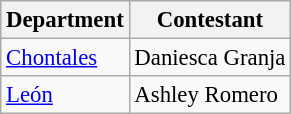<table class="wikitable" style="font-size: 95%">
<tr>
<th>Department</th>
<th>Contestant</th>
</tr>
<tr>
<td><a href='#'>Chontales</a></td>
<td>Daniesca Granja</td>
</tr>
<tr>
<td><a href='#'>León</a></td>
<td>Ashley Romero</td>
</tr>
</table>
